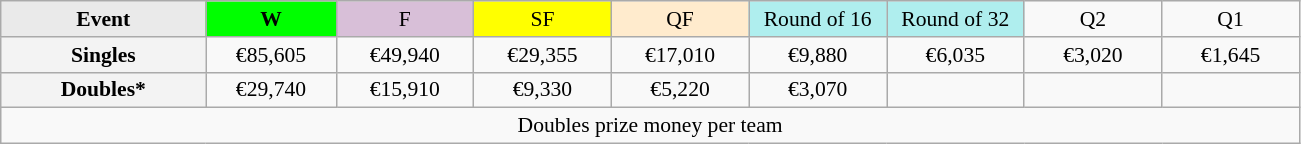<table class=wikitable style=font-size:90%;text-align:center>
<tr>
<td style="width:130px; background:#eaeaea;"><strong>Event</strong></td>
<td style="width:80px; background:lime;"><strong>W</strong></td>
<td style="width:85px; background:thistle;">F</td>
<td style="width:85px; background:#ff0;">SF</td>
<td style="width:85px; background:#ffebcd;">QF</td>
<td style="width:85px; background:#afeeee;">Round of 16</td>
<td style="width:85px; background:#afeeee;">Round of 32</td>
<td width=85>Q2</td>
<td width=85>Q1</td>
</tr>
<tr>
<td style="background:#f3f3f3;"><strong>Singles</strong></td>
<td>€85,605</td>
<td>€49,940</td>
<td>€29,355</td>
<td>€17,010</td>
<td>€9,880</td>
<td>€6,035</td>
<td>€3,020</td>
<td>€1,645</td>
</tr>
<tr>
<td style="background:#f3f3f3;"><strong>Doubles*</strong></td>
<td>€29,740</td>
<td>€15,910</td>
<td>€9,330</td>
<td>€5,220</td>
<td>€3,070</td>
<td></td>
<td></td>
<td></td>
</tr>
<tr>
<td colspan=10>Doubles prize money per team</td>
</tr>
</table>
